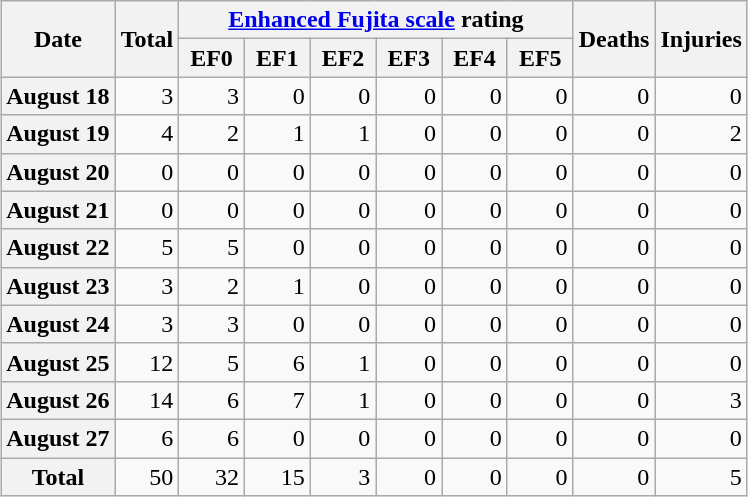<table class="wikitable sortable" style="margin: 1em auto 1em auto;">
<tr>
<th scope="col" rowspan="2">Date</th>
<th scope="col" rowspan="2" align="center">Total</th>
<th scope="col" colspan="6" align="center"><a href='#'>Enhanced Fujita scale</a> rating</th>
<th scope="col" rowspan="2" align="center">Deaths</th>
<th scope="col" rowspan="2" align="center">Injuries</th>
</tr>
<tr>
<th scope="col" align="center"> EF0 </th>
<th scope="col" align="center"> EF1 </th>
<th scope="col" align="center"> EF2 </th>
<th scope="col" align="center"> EF3 </th>
<th scope="col" align="center"> EF4 </th>
<th scope="col" align="center"> EF5 </th>
</tr>
<tr>
<th scope="row">August 18</th>
<td align="right">3</td>
<td align="right">3</td>
<td align="right">0</td>
<td align="right">0</td>
<td align="right">0</td>
<td align="right">0</td>
<td align="right">0</td>
<td align="right">0</td>
<td align="right">0</td>
</tr>
<tr>
<th scope="row">August 19</th>
<td align="right">4</td>
<td align="right">2</td>
<td align="right">1</td>
<td align="right">1</td>
<td align="right">0</td>
<td align="right">0</td>
<td align="right">0</td>
<td align="right">0</td>
<td align="right">2</td>
</tr>
<tr>
<th scope="row">August 20</th>
<td align="right">0</td>
<td align="right">0</td>
<td align="right">0</td>
<td align="right">0</td>
<td align="right">0</td>
<td align="right">0</td>
<td align="right">0</td>
<td align="right">0</td>
<td align="right">0</td>
</tr>
<tr>
<th scope="row">August 21</th>
<td align="right">0</td>
<td align="right">0</td>
<td align="right">0</td>
<td align="right">0</td>
<td align="right">0</td>
<td align="right">0</td>
<td align="right">0</td>
<td align="right">0</td>
<td align="right">0</td>
</tr>
<tr>
<th scope="row">August 22</th>
<td align="right">5</td>
<td align="right">5</td>
<td align="right">0</td>
<td align="right">0</td>
<td align="right">0</td>
<td align="right">0</td>
<td align="right">0</td>
<td align="right">0</td>
<td align="right">0</td>
</tr>
<tr>
<th scope="row">August 23</th>
<td align="right">3</td>
<td align="right">2</td>
<td align="right">1</td>
<td align="right">0</td>
<td align="right">0</td>
<td align="right">0</td>
<td align="right">0</td>
<td align="right">0</td>
<td align="right">0</td>
</tr>
<tr>
<th scope="row">August 24</th>
<td align="right">3</td>
<td align="right">3</td>
<td align="right">0</td>
<td align="right">0</td>
<td align="right">0</td>
<td align="right">0</td>
<td align="right">0</td>
<td align="right">0</td>
<td align="right">0</td>
</tr>
<tr>
<th scope="row">August 25</th>
<td align="right">12</td>
<td align="right">5</td>
<td align="right">6</td>
<td align="right">1</td>
<td align="right">0</td>
<td align="right">0</td>
<td align="right">0</td>
<td align="right">0</td>
<td align="right">0</td>
</tr>
<tr>
<th scope="row">August 26</th>
<td align="right">14</td>
<td align="right">6</td>
<td align="right">7</td>
<td align="right">1</td>
<td align="right">0</td>
<td align="right">0</td>
<td align="right">0</td>
<td align="right">0</td>
<td align="right">3</td>
</tr>
<tr>
<th scope="row">August 27</th>
<td align="right">6</td>
<td align="right">6</td>
<td align="right">0</td>
<td align="right">0</td>
<td align="right">0</td>
<td align="right">0</td>
<td align="right">0</td>
<td align="right">0</td>
<td align="right">0</td>
</tr>
<tr class="sortbottom">
<th scope="row">Total</th>
<td align="right">50</td>
<td align="right">32</td>
<td align="right">15</td>
<td align="right">3</td>
<td align="right">0</td>
<td align="right">0</td>
<td align="right">0</td>
<td align="right">0</td>
<td align="right">5</td>
</tr>
</table>
